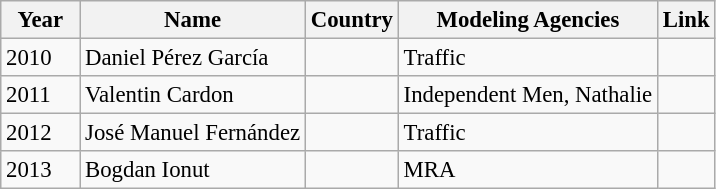<table class="wikitable" style="font-size: 95%;">
<tr>
<th style="width:3em;">Year</th>
<th>Name</th>
<th>Country</th>
<th>Modeling Agencies</th>
<th>Link</th>
</tr>
<tr>
<td>2010</td>
<td>Daniel Pérez García</td>
<td></td>
<td>Traffic</td>
<td></td>
</tr>
<tr>
<td>2011</td>
<td>Valentin Cardon</td>
<td></td>
<td>Independent Men, Nathalie</td>
<td></td>
</tr>
<tr>
<td>2012</td>
<td>José Manuel Fernández</td>
<td></td>
<td>Traffic</td>
<td></td>
</tr>
<tr>
<td>2013</td>
<td>Bogdan Ionut</td>
<td></td>
<td>MRA</td>
<td></td>
</tr>
</table>
